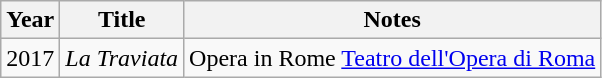<table class="wikitable">
<tr>
<th>Year</th>
<th>Title</th>
<th>Notes</th>
</tr>
<tr>
<td>2017</td>
<td><em>La Traviata</em></td>
<td>Opera in Rome <a href='#'>Teatro dell'Opera di Roma</a></td>
</tr>
</table>
